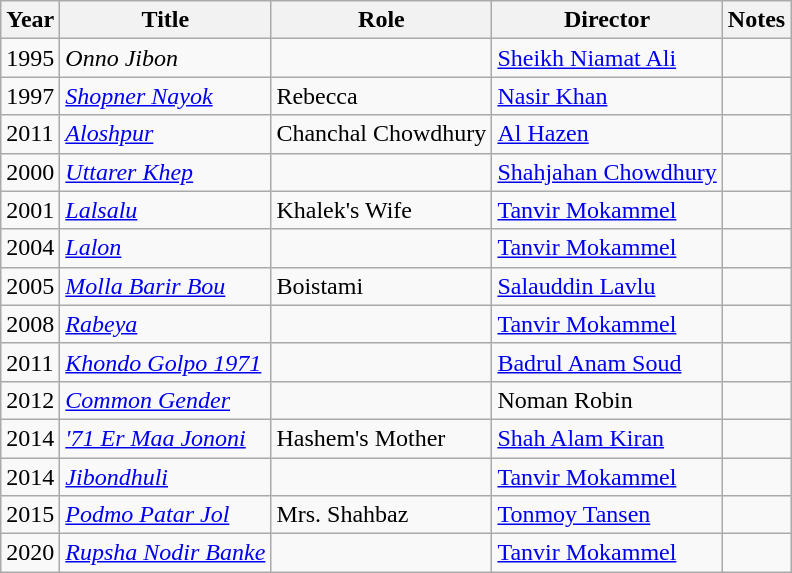<table class="wikitable sortable">
<tr>
<th>Year</th>
<th>Title</th>
<th>Role</th>
<th>Director</th>
<th>Notes</th>
</tr>
<tr>
<td>1995</td>
<td><em>Onno Jibon</em></td>
<td></td>
<td><a href='#'>Sheikh Niamat Ali</a></td>
<td></td>
</tr>
<tr>
<td>1997</td>
<td><em><a href='#'>Shopner Nayok</a></em></td>
<td>Rebecca</td>
<td><a href='#'>Nasir Khan</a></td>
<td></td>
</tr>
<tr>
<td>2011</td>
<td><em><a href='#'>Aloshpur</a></em></td>
<td>Chanchal Chowdhury</td>
<td><a href='#'>Al Hazen</a></td>
<td></td>
</tr>
<tr>
<td>2000</td>
<td><em><a href='#'>Uttarer Khep</a></em></td>
<td></td>
<td><a href='#'>Shahjahan Chowdhury</a></td>
<td></td>
</tr>
<tr>
<td>2001</td>
<td><em><a href='#'>Lalsalu</a></em></td>
<td>Khalek's Wife</td>
<td><a href='#'>Tanvir Mokammel</a></td>
<td></td>
</tr>
<tr>
<td>2004</td>
<td><em><a href='#'>Lalon</a></em></td>
<td></td>
<td><a href='#'>Tanvir Mokammel</a></td>
<td></td>
</tr>
<tr>
<td>2005</td>
<td><em><a href='#'>Molla Barir Bou</a></em></td>
<td>Boistami</td>
<td><a href='#'>Salauddin Lavlu</a></td>
<td></td>
</tr>
<tr>
<td>2008</td>
<td><em><a href='#'>Rabeya</a></em></td>
<td></td>
<td><a href='#'>Tanvir Mokammel</a></td>
<td></td>
</tr>
<tr>
<td>2011</td>
<td><em><a href='#'>Khondo Golpo 1971</a></em></td>
<td></td>
<td><a href='#'>Badrul Anam Soud</a></td>
<td></td>
</tr>
<tr>
<td>2012</td>
<td><em><a href='#'>Common Gender</a></em></td>
<td></td>
<td>Noman Robin</td>
<td></td>
</tr>
<tr>
<td>2014</td>
<td><em><a href='#'>'71 Er Maa Jononi</a></em></td>
<td>Hashem's Mother</td>
<td><a href='#'>Shah Alam Kiran</a></td>
<td></td>
</tr>
<tr>
<td>2014</td>
<td><em><a href='#'>Jibondhuli</a></em></td>
<td></td>
<td><a href='#'>Tanvir Mokammel</a></td>
<td></td>
</tr>
<tr>
<td>2015</td>
<td><em><a href='#'>Podmo Patar Jol</a></em></td>
<td>Mrs. Shahbaz</td>
<td><a href='#'>Tonmoy Tansen</a></td>
<td></td>
</tr>
<tr>
<td>2020</td>
<td><em><a href='#'>Rupsha Nodir Banke</a></em></td>
<td></td>
<td><a href='#'>Tanvir Mokammel</a></td>
<td></td>
</tr>
</table>
